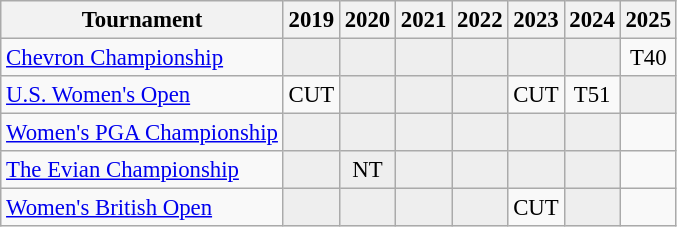<table class="wikitable" style="font-size:95%;text-align:center;">
<tr>
<th>Tournament</th>
<th>2019</th>
<th>2020</th>
<th>2021</th>
<th>2022</th>
<th>2023</th>
<th>2024</th>
<th>2025</th>
</tr>
<tr>
<td align=left><a href='#'>Chevron Championship</a></td>
<td style="background:#eeeeee;"></td>
<td style="background:#eeeeee;"></td>
<td style="background:#eeeeee;"></td>
<td style="background:#eeeeee;"></td>
<td style="background:#eeeeee;"></td>
<td style="background:#eeeeee;"></td>
<td>T40</td>
</tr>
<tr>
<td align=left><a href='#'>U.S. Women's Open</a></td>
<td>CUT</td>
<td style="background:#eeeeee;"></td>
<td style="background:#eeeeee;"></td>
<td style="background:#eeeeee;"></td>
<td>CUT</td>
<td>T51</td>
<td style="background:#eeeeee;"></td>
</tr>
<tr>
<td align=left><a href='#'>Women's PGA Championship</a></td>
<td style="background:#eeeeee;"></td>
<td style="background:#eeeeee;"></td>
<td style="background:#eeeeee;"></td>
<td style="background:#eeeeee;"></td>
<td style="background:#eeeeee;"></td>
<td style="background:#eeeeee;"></td>
<td></td>
</tr>
<tr>
<td align=left><a href='#'>The Evian Championship</a></td>
<td style="background:#eeeeee;"></td>
<td style="background:#eeeeee;">NT</td>
<td style="background:#eeeeee;"></td>
<td style="background:#eeeeee;"></td>
<td style="background:#eeeeee;"></td>
<td style="background:#eeeeee;"></td>
<td></td>
</tr>
<tr>
<td align=left><a href='#'>Women's British Open</a></td>
<td style="background:#eeeeee;"></td>
<td style="background:#eeeeee;"></td>
<td style="background:#eeeeee;"></td>
<td style="background:#eeeeee;"></td>
<td>CUT</td>
<td style="background:#eeeeee;"></td>
<td></td>
</tr>
</table>
